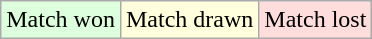<table class="wikitable">
<tr>
<td style="background:#ddffdd">Match won</td>
<td style="background:#ffffdd">Match drawn</td>
<td style="background:#ffdddd">Match lost</td>
</tr>
</table>
